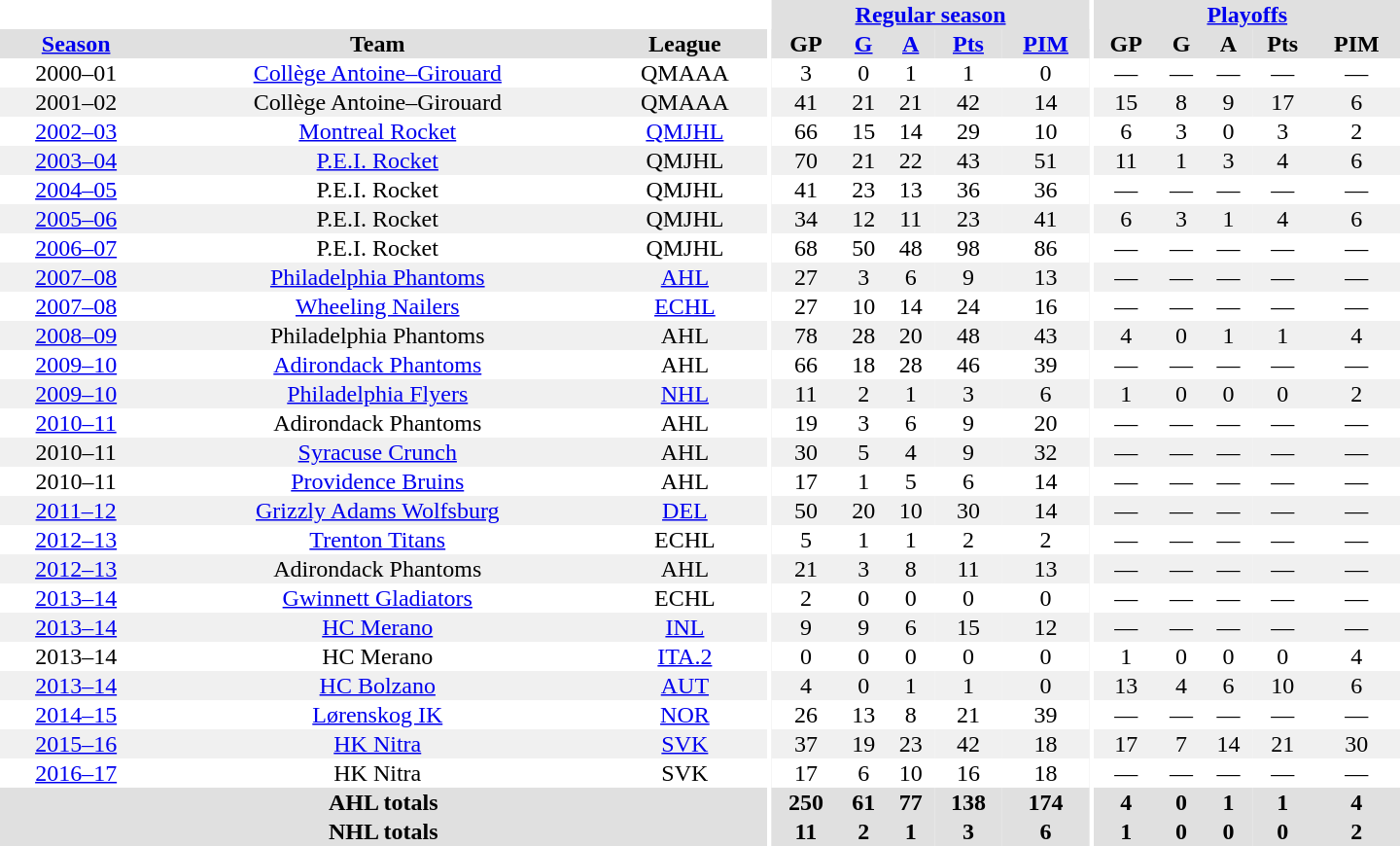<table border="0" cellpadding="1" cellspacing="0" style="text-align:center; width:60em">
<tr bgcolor="#e0e0e0">
<th colspan="3" bgcolor="#ffffff"></th>
<th rowspan="99" bgcolor="#ffffff"></th>
<th colspan="5"><a href='#'>Regular season</a></th>
<th rowspan="99" bgcolor="#ffffff"></th>
<th colspan="5"><a href='#'>Playoffs</a></th>
</tr>
<tr bgcolor="#e0e0e0">
<th><a href='#'>Season</a></th>
<th>Team</th>
<th>League</th>
<th>GP</th>
<th><a href='#'>G</a></th>
<th><a href='#'>A</a></th>
<th><a href='#'>Pts</a></th>
<th><a href='#'>PIM</a></th>
<th>GP</th>
<th>G</th>
<th>A</th>
<th>Pts</th>
<th>PIM</th>
</tr>
<tr>
<td>2000–01</td>
<td><a href='#'>Collège Antoine–Girouard</a></td>
<td>QMAAA</td>
<td>3</td>
<td>0</td>
<td>1</td>
<td>1</td>
<td>0</td>
<td>—</td>
<td>—</td>
<td>—</td>
<td>—</td>
<td>—</td>
</tr>
<tr bgcolor="#f0f0f0">
<td>2001–02</td>
<td>Collège Antoine–Girouard</td>
<td>QMAAA</td>
<td>41</td>
<td>21</td>
<td>21</td>
<td>42</td>
<td>14</td>
<td>15</td>
<td>8</td>
<td>9</td>
<td>17</td>
<td>6</td>
</tr>
<tr>
<td><a href='#'>2002–03</a></td>
<td><a href='#'>Montreal Rocket</a></td>
<td><a href='#'>QMJHL</a></td>
<td>66</td>
<td>15</td>
<td>14</td>
<td>29</td>
<td>10</td>
<td>6</td>
<td>3</td>
<td>0</td>
<td>3</td>
<td>2</td>
</tr>
<tr bgcolor="#f0f0f0">
<td><a href='#'>2003–04</a></td>
<td><a href='#'>P.E.I. Rocket</a></td>
<td>QMJHL</td>
<td>70</td>
<td>21</td>
<td>22</td>
<td>43</td>
<td>51</td>
<td>11</td>
<td>1</td>
<td>3</td>
<td>4</td>
<td>6</td>
</tr>
<tr>
<td><a href='#'>2004–05</a></td>
<td>P.E.I. Rocket</td>
<td>QMJHL</td>
<td>41</td>
<td>23</td>
<td>13</td>
<td>36</td>
<td>36</td>
<td>—</td>
<td>—</td>
<td>—</td>
<td>—</td>
<td>—</td>
</tr>
<tr bgcolor="#f0f0f0">
<td><a href='#'>2005–06</a></td>
<td>P.E.I. Rocket</td>
<td>QMJHL</td>
<td>34</td>
<td>12</td>
<td>11</td>
<td>23</td>
<td>41</td>
<td>6</td>
<td>3</td>
<td>1</td>
<td>4</td>
<td>6</td>
</tr>
<tr>
<td><a href='#'>2006–07</a></td>
<td>P.E.I. Rocket</td>
<td>QMJHL</td>
<td>68</td>
<td>50</td>
<td>48</td>
<td>98</td>
<td>86</td>
<td>—</td>
<td>—</td>
<td>—</td>
<td>—</td>
<td>—</td>
</tr>
<tr bgcolor="#f0f0f0">
<td><a href='#'>2007–08</a></td>
<td><a href='#'>Philadelphia Phantoms</a></td>
<td><a href='#'>AHL</a></td>
<td>27</td>
<td>3</td>
<td>6</td>
<td>9</td>
<td>13</td>
<td>—</td>
<td>—</td>
<td>—</td>
<td>—</td>
<td>—</td>
</tr>
<tr>
<td><a href='#'>2007–08</a></td>
<td><a href='#'>Wheeling Nailers</a></td>
<td><a href='#'>ECHL</a></td>
<td>27</td>
<td>10</td>
<td>14</td>
<td>24</td>
<td>16</td>
<td>—</td>
<td>—</td>
<td>—</td>
<td>—</td>
<td>—</td>
</tr>
<tr bgcolor="#f0f0f0">
<td><a href='#'>2008–09</a></td>
<td>Philadelphia Phantoms</td>
<td>AHL</td>
<td>78</td>
<td>28</td>
<td>20</td>
<td>48</td>
<td>43</td>
<td>4</td>
<td>0</td>
<td>1</td>
<td>1</td>
<td>4</td>
</tr>
<tr>
<td><a href='#'>2009–10</a></td>
<td><a href='#'>Adirondack Phantoms</a></td>
<td>AHL</td>
<td>66</td>
<td>18</td>
<td>28</td>
<td>46</td>
<td>39</td>
<td>—</td>
<td>—</td>
<td>—</td>
<td>—</td>
<td>—</td>
</tr>
<tr bgcolor="#f0f0f0">
<td><a href='#'>2009–10</a></td>
<td><a href='#'>Philadelphia Flyers</a></td>
<td><a href='#'>NHL</a></td>
<td>11</td>
<td>2</td>
<td>1</td>
<td>3</td>
<td>6</td>
<td>1</td>
<td>0</td>
<td>0</td>
<td>0</td>
<td>2</td>
</tr>
<tr>
<td><a href='#'>2010–11</a></td>
<td>Adirondack Phantoms</td>
<td>AHL</td>
<td>19</td>
<td>3</td>
<td>6</td>
<td>9</td>
<td>20</td>
<td>—</td>
<td>—</td>
<td>—</td>
<td>—</td>
<td>—</td>
</tr>
<tr bgcolor="#f0f0f0">
<td>2010–11</td>
<td><a href='#'>Syracuse Crunch</a></td>
<td>AHL</td>
<td>30</td>
<td>5</td>
<td>4</td>
<td>9</td>
<td>32</td>
<td>—</td>
<td>—</td>
<td>—</td>
<td>—</td>
<td>—</td>
</tr>
<tr>
<td>2010–11</td>
<td><a href='#'>Providence Bruins</a></td>
<td>AHL</td>
<td>17</td>
<td>1</td>
<td>5</td>
<td>6</td>
<td>14</td>
<td>—</td>
<td>—</td>
<td>—</td>
<td>—</td>
<td>—</td>
</tr>
<tr bgcolor="#f0f0f0">
<td><a href='#'>2011–12</a></td>
<td><a href='#'>Grizzly Adams Wolfsburg</a></td>
<td><a href='#'>DEL</a></td>
<td>50</td>
<td>20</td>
<td>10</td>
<td>30</td>
<td>14</td>
<td>—</td>
<td>—</td>
<td>—</td>
<td>—</td>
<td>—</td>
</tr>
<tr>
<td><a href='#'>2012–13</a></td>
<td><a href='#'>Trenton Titans</a></td>
<td>ECHL</td>
<td>5</td>
<td>1</td>
<td>1</td>
<td>2</td>
<td>2</td>
<td>—</td>
<td>—</td>
<td>—</td>
<td>—</td>
<td>—</td>
</tr>
<tr bgcolor="#f0f0f0">
<td><a href='#'>2012–13</a></td>
<td>Adirondack Phantoms</td>
<td>AHL</td>
<td>21</td>
<td>3</td>
<td>8</td>
<td>11</td>
<td>13</td>
<td>—</td>
<td>—</td>
<td>—</td>
<td>—</td>
<td>—</td>
</tr>
<tr>
<td><a href='#'>2013–14</a></td>
<td><a href='#'>Gwinnett Gladiators</a></td>
<td>ECHL</td>
<td>2</td>
<td>0</td>
<td>0</td>
<td>0</td>
<td>0</td>
<td>—</td>
<td>—</td>
<td>—</td>
<td>—</td>
<td>—</td>
</tr>
<tr bgcolor="#f0f0f0">
<td><a href='#'>2013–14</a></td>
<td><a href='#'>HC Merano</a></td>
<td><a href='#'>INL</a></td>
<td>9</td>
<td>9</td>
<td>6</td>
<td>15</td>
<td>12</td>
<td>—</td>
<td>—</td>
<td>—</td>
<td>—</td>
<td>—</td>
</tr>
<tr>
<td>2013–14</td>
<td>HC Merano</td>
<td><a href='#'>ITA.2</a></td>
<td>0</td>
<td>0</td>
<td>0</td>
<td>0</td>
<td>0</td>
<td>1</td>
<td>0</td>
<td>0</td>
<td>0</td>
<td>4</td>
</tr>
<tr bgcolor="#f0f0f0">
<td><a href='#'>2013–14</a></td>
<td><a href='#'>HC Bolzano</a></td>
<td><a href='#'>AUT</a></td>
<td>4</td>
<td>0</td>
<td>1</td>
<td>1</td>
<td>0</td>
<td>13</td>
<td>4</td>
<td>6</td>
<td>10</td>
<td>6</td>
</tr>
<tr>
<td><a href='#'>2014–15</a></td>
<td><a href='#'>Lørenskog IK</a></td>
<td><a href='#'>NOR</a></td>
<td>26</td>
<td>13</td>
<td>8</td>
<td>21</td>
<td>39</td>
<td>—</td>
<td>—</td>
<td>—</td>
<td>—</td>
<td>—</td>
</tr>
<tr bgcolor="#f0f0f0">
<td><a href='#'>2015–16</a></td>
<td><a href='#'>HK Nitra</a></td>
<td><a href='#'>SVK</a></td>
<td>37</td>
<td>19</td>
<td>23</td>
<td>42</td>
<td>18</td>
<td>17</td>
<td>7</td>
<td>14</td>
<td>21</td>
<td>30</td>
</tr>
<tr>
<td><a href='#'>2016–17</a></td>
<td>HK Nitra</td>
<td>SVK</td>
<td>17</td>
<td>6</td>
<td>10</td>
<td>16</td>
<td>18</td>
<td>—</td>
<td>—</td>
<td>—</td>
<td>—</td>
<td>—</td>
</tr>
<tr bgcolor="#e0e0e0">
<th colspan="3">AHL totals</th>
<th>250</th>
<th>61</th>
<th>77</th>
<th>138</th>
<th>174</th>
<th>4</th>
<th>0</th>
<th>1</th>
<th>1</th>
<th>4</th>
</tr>
<tr bgcolor="#e0e0e0">
<th colspan="3">NHL totals</th>
<th>11</th>
<th>2</th>
<th>1</th>
<th>3</th>
<th>6</th>
<th>1</th>
<th>0</th>
<th>0</th>
<th>0</th>
<th>2</th>
</tr>
</table>
